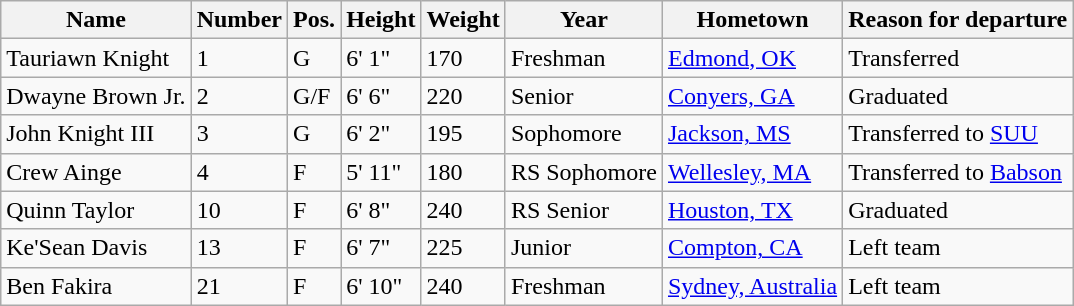<table class="wikitable sortable" border="1">
<tr>
<th>Name</th>
<th>Number</th>
<th>Pos.</th>
<th>Height</th>
<th>Weight</th>
<th>Year</th>
<th>Hometown</th>
<th class="unsortable">Reason for departure</th>
</tr>
<tr>
<td>Tauriawn Knight</td>
<td>1</td>
<td>G</td>
<td>6' 1"</td>
<td>170</td>
<td>Freshman</td>
<td><a href='#'>Edmond, OK</a></td>
<td>Transferred</td>
</tr>
<tr>
<td>Dwayne Brown Jr.</td>
<td>2</td>
<td>G/F</td>
<td>6' 6"</td>
<td>220</td>
<td>Senior</td>
<td><a href='#'>Conyers, GA</a></td>
<td>Graduated</td>
</tr>
<tr>
<td>John Knight III</td>
<td>3</td>
<td>G</td>
<td>6' 2"</td>
<td>195</td>
<td>Sophomore</td>
<td><a href='#'>Jackson, MS</a></td>
<td>Transferred to <a href='#'>SUU</a></td>
</tr>
<tr>
<td>Crew Ainge</td>
<td>4</td>
<td>F</td>
<td>5' 11"</td>
<td>180</td>
<td>RS Sophomore</td>
<td><a href='#'>Wellesley, MA</a></td>
<td>Transferred to <a href='#'>Babson</a></td>
</tr>
<tr>
<td>Quinn Taylor</td>
<td>10</td>
<td>F</td>
<td>6' 8"</td>
<td>240</td>
<td>RS Senior</td>
<td><a href='#'>Houston, TX</a></td>
<td>Graduated</td>
</tr>
<tr>
<td>Ke'Sean Davis</td>
<td>13</td>
<td>F</td>
<td>6' 7"</td>
<td>225</td>
<td>Junior</td>
<td><a href='#'>Compton, CA</a></td>
<td>Left team</td>
</tr>
<tr>
<td>Ben Fakira</td>
<td>21</td>
<td>F</td>
<td>6' 10"</td>
<td>240</td>
<td>Freshman</td>
<td><a href='#'>Sydney, Australia</a></td>
<td>Left team</td>
</tr>
</table>
